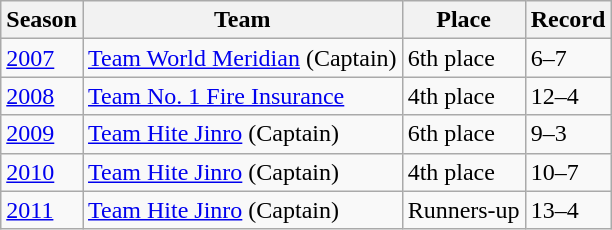<table class = "wikitable">
<tr>
<th>Season</th>
<th>Team</th>
<th>Place</th>
<th>Record</th>
</tr>
<tr>
<td><a href='#'>2007</a></td>
<td><a href='#'>Team World Meridian</a> (Captain)</td>
<td>6th place</td>
<td>6–7</td>
</tr>
<tr>
<td><a href='#'>2008</a></td>
<td><a href='#'>Team No. 1 Fire Insurance</a></td>
<td>4th place</td>
<td>12–4</td>
</tr>
<tr>
<td><a href='#'>2009</a></td>
<td><a href='#'>Team Hite Jinro</a> (Captain)</td>
<td>6th place</td>
<td>9–3</td>
</tr>
<tr>
<td><a href='#'>2010</a></td>
<td><a href='#'>Team Hite Jinro</a> (Captain)</td>
<td>4th place</td>
<td>10–7</td>
</tr>
<tr>
<td><a href='#'>2011</a></td>
<td><a href='#'>Team Hite Jinro</a> (Captain)</td>
<td>Runners-up</td>
<td>13–4</td>
</tr>
</table>
